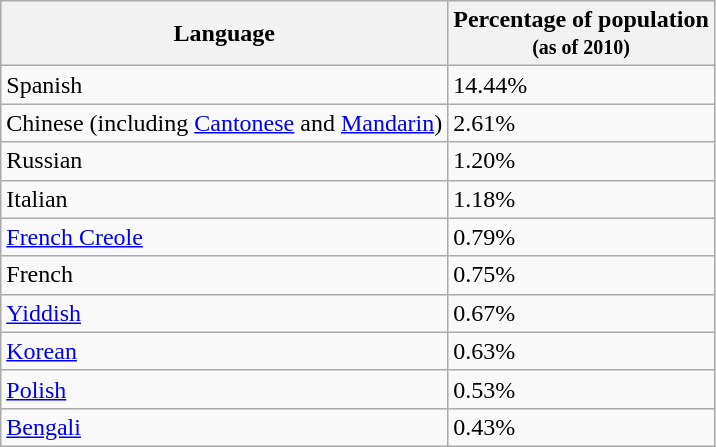<table class="wikitable sortable" style="margin-left:1em; float:center">
<tr>
<th>Language</th>
<th>Percentage of population<br><small>(as of 2010)</small></th>
</tr>
<tr>
<td>Spanish</td>
<td>14.44%</td>
</tr>
<tr>
<td>Chinese (including <a href='#'>Cantonese</a> and <a href='#'>Mandarin</a>)</td>
<td>2.61%</td>
</tr>
<tr>
<td>Russian</td>
<td>1.20%</td>
</tr>
<tr>
<td>Italian</td>
<td>1.18%</td>
</tr>
<tr>
<td><a href='#'>French Creole</a></td>
<td>0.79%</td>
</tr>
<tr>
<td>French</td>
<td>0.75%</td>
</tr>
<tr>
<td><a href='#'>Yiddish</a></td>
<td>0.67%</td>
</tr>
<tr>
<td><a href='#'>Korean</a></td>
<td>0.63%</td>
</tr>
<tr>
<td><a href='#'>Polish</a></td>
<td>0.53%</td>
</tr>
<tr>
<td><a href='#'>Bengali</a></td>
<td>0.43%</td>
</tr>
</table>
